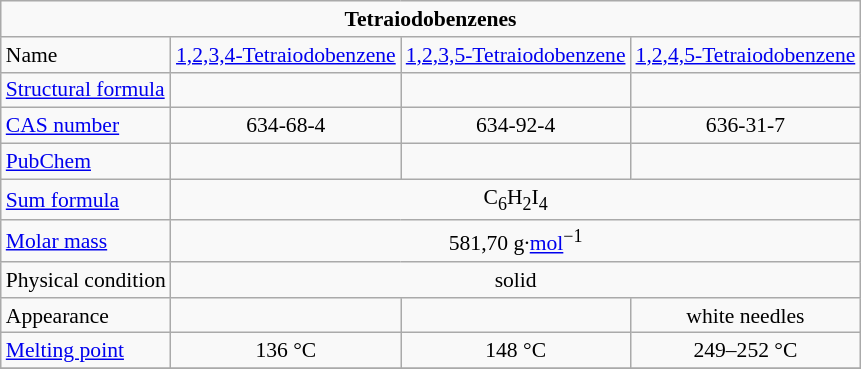<table class="wikitable" style="text-align:center; font-size:90%">
<tr>
<td class="hintergrundfarbe6" colspan="4"><strong>Tetraiodobenzenes</strong></td>
</tr>
<tr>
<td class="hintergrundfarbe5" align="left">Name</td>
<td><a href='#'>1,2,3,4-Tetraiodobenzene</a></td>
<td><a href='#'>1,2,3,5-Tetraiodobenzene</a></td>
<td><a href='#'>1,2,4,5-Tetraiodobenzene</a></td>
</tr>
<tr>
<td class="hintergrundfarbe5" align="left"><a href='#'>Structural formula</a></td>
<td></td>
<td></td>
<td></td>
</tr>
<tr>
<td class="hintergrundfarbe5" align="left"><a href='#'>CAS number</a></td>
<td>634-68-4</td>
<td>634-92-4</td>
<td>636-31-7</td>
</tr>
<tr>
<td class="hintergrundfarbe5" align="left"><a href='#'>PubChem</a></td>
<td></td>
<td></td>
<td></td>
</tr>
<tr>
<td class="hintergrundfarbe5" align="left"><a href='#'>Sum formula</a></td>
<td colspan="3">C<sub>6</sub>H<sub>2</sub>I<sub>4</sub></td>
</tr>
<tr>
<td class="hintergrundfarbe5" align="left"><a href='#'>Molar mass</a></td>
<td colspan="3">581,70 g·<a href='#'>mol</a><sup>−1</sup></td>
</tr>
<tr>
<td class="hintergrundfarbe5" align="left">Physical condition</td>
<td colspan="3">solid</td>
</tr>
<tr>
<td class="hintergrundfarbe5" align="left">Appearance</td>
<td></td>
<td></td>
<td>white needles</td>
</tr>
<tr>
<td class="hintergrundfarbe5" align="left"><a href='#'>Melting point</a></td>
<td>136 °C</td>
<td>148 °C</td>
<td>249–252 °C</td>
</tr>
<tr>
</tr>
</table>
